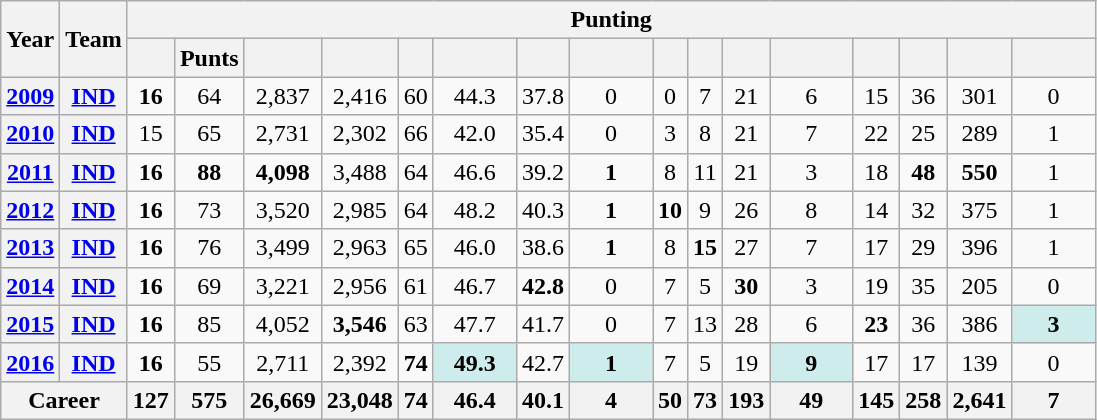<table class=wikitable style="text-align:center;">
<tr>
<th rowspan="2">Year</th>
<th rowspan="2">Team</th>
<th colspan="16">Punting</th>
</tr>
<tr>
<th></th>
<th>Punts</th>
<th></th>
<th></th>
<th></th>
<th></th>
<th></th>
<th></th>
<th></th>
<th></th>
<th></th>
<th></th>
<th></th>
<th></th>
<th></th>
<th></th>
</tr>
<tr>
<th><a href='#'>2009</a></th>
<th><a href='#'>IND</a></th>
<td><strong>16</strong></td>
<td>64</td>
<td>2,837</td>
<td>2,416</td>
<td>60</td>
<td>44.3</td>
<td>37.8</td>
<td>0</td>
<td>0</td>
<td>7</td>
<td>21</td>
<td>6</td>
<td>15</td>
<td>36</td>
<td>301</td>
<td>0</td>
</tr>
<tr>
<th><a href='#'>2010</a></th>
<th><a href='#'>IND</a></th>
<td>15</td>
<td>65</td>
<td>2,731</td>
<td>2,302</td>
<td>66</td>
<td>42.0</td>
<td>35.4</td>
<td>0</td>
<td>3</td>
<td>8</td>
<td>21</td>
<td>7</td>
<td>22</td>
<td>25</td>
<td>289</td>
<td>1</td>
</tr>
<tr>
<th><a href='#'>2011</a></th>
<th><a href='#'>IND</a></th>
<td><strong>16</strong></td>
<td><strong>88</strong></td>
<td><strong>4,098</strong></td>
<td>3,488</td>
<td>64</td>
<td>46.6</td>
<td>39.2</td>
<td><strong>1</strong></td>
<td>8</td>
<td>11</td>
<td>21</td>
<td>3</td>
<td>18</td>
<td><strong>48</strong></td>
<td><strong>550</strong></td>
<td>1</td>
</tr>
<tr>
<th><a href='#'>2012</a></th>
<th><a href='#'>IND</a></th>
<td><strong>16</strong></td>
<td>73</td>
<td>3,520</td>
<td>2,985</td>
<td>64</td>
<td>48.2</td>
<td>40.3</td>
<td><strong>1</strong></td>
<td><strong>10</strong></td>
<td>9</td>
<td>26</td>
<td>8</td>
<td>14</td>
<td>32</td>
<td>375</td>
<td>1</td>
</tr>
<tr>
<th><a href='#'>2013</a></th>
<th><a href='#'>IND</a></th>
<td><strong>16</strong></td>
<td>76</td>
<td>3,499</td>
<td>2,963</td>
<td>65</td>
<td>46.0</td>
<td>38.6</td>
<td><strong>1</strong></td>
<td>8</td>
<td><strong>15</strong></td>
<td>27</td>
<td>7</td>
<td>17</td>
<td>29</td>
<td>396</td>
<td>1</td>
</tr>
<tr>
<th><a href='#'>2014</a></th>
<th><a href='#'>IND</a></th>
<td><strong>16</strong></td>
<td>69</td>
<td>3,221</td>
<td>2,956</td>
<td>61</td>
<td>46.7</td>
<td><strong>42.8</strong></td>
<td>0</td>
<td>7</td>
<td>5</td>
<td><strong>30</strong></td>
<td>3</td>
<td>19</td>
<td>35</td>
<td>205</td>
<td>0</td>
</tr>
<tr>
<th><a href='#'>2015</a></th>
<th><a href='#'>IND</a></th>
<td><strong>16</strong></td>
<td>85</td>
<td>4,052</td>
<td><strong>3,546</strong></td>
<td>63</td>
<td>47.7</td>
<td>41.7</td>
<td>0</td>
<td>7</td>
<td>13</td>
<td>28</td>
<td>6</td>
<td><strong>23</strong></td>
<td>36</td>
<td>386</td>
<td style="background:#cfecec; width:3em;"><strong>3</strong></td>
</tr>
<tr>
<th><a href='#'>2016</a></th>
<th><a href='#'>IND</a></th>
<td><strong>16</strong></td>
<td>55</td>
<td>2,711</td>
<td>2,392</td>
<td><strong>74</strong></td>
<td style="background:#cfecec; width:3em;"><strong>49.3</strong></td>
<td>42.7</td>
<td style="background:#cfecec; width:3em;"><strong>1</strong></td>
<td>7</td>
<td>5</td>
<td>19</td>
<td style="background:#cfecec; width:3em;"><strong>9</strong></td>
<td>17</td>
<td>17</td>
<td>139</td>
<td>0</td>
</tr>
<tr>
<th colspan="2">Career</th>
<th>127</th>
<th>575</th>
<th>26,669</th>
<th>23,048</th>
<th>74</th>
<th>46.4</th>
<th>40.1</th>
<th>4</th>
<th>50</th>
<th>73</th>
<th>193</th>
<th>49</th>
<th>145</th>
<th>258</th>
<th>2,641</th>
<th>7</th>
</tr>
</table>
